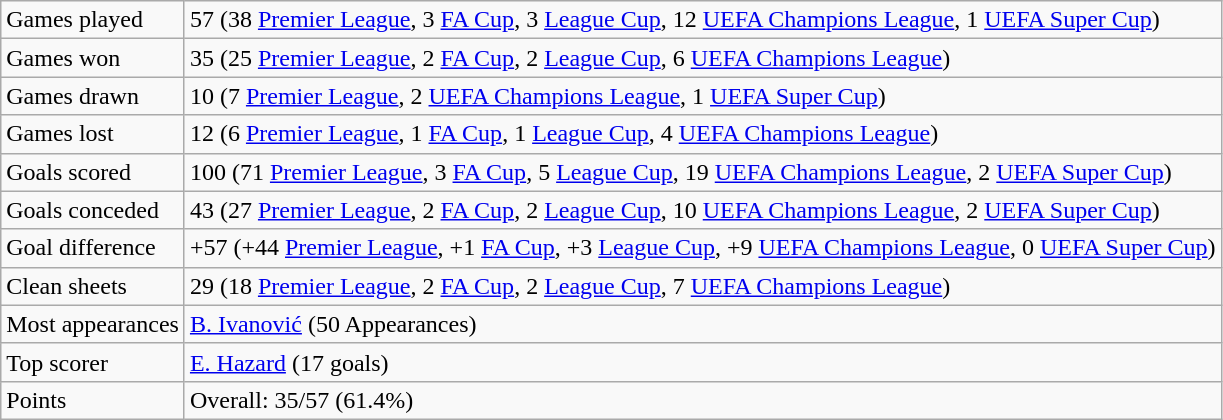<table class="wikitable">
<tr>
<td>Games played</td>
<td>57 (38 <a href='#'>Premier League</a>, 3 <a href='#'>FA Cup</a>, 3 <a href='#'>League Cup</a>, 12 <a href='#'>UEFA Champions League</a>, 1 <a href='#'>UEFA Super Cup</a>)</td>
</tr>
<tr>
<td>Games won</td>
<td>35 (25 <a href='#'>Premier League</a>, 2 <a href='#'>FA Cup</a>, 2 <a href='#'>League Cup</a>, 6 <a href='#'>UEFA Champions League</a>)</td>
</tr>
<tr>
<td>Games drawn</td>
<td>10 (7 <a href='#'>Premier League</a>, 2 <a href='#'>UEFA Champions League</a>, 1 <a href='#'>UEFA Super Cup</a>)</td>
</tr>
<tr>
<td>Games lost</td>
<td>12 (6 <a href='#'>Premier League</a>, 1 <a href='#'>FA Cup</a>, 1 <a href='#'>League Cup</a>, 4 <a href='#'>UEFA Champions League</a>)</td>
</tr>
<tr>
<td>Goals scored</td>
<td>100 (71 <a href='#'>Premier League</a>, 3 <a href='#'>FA Cup</a>, 5 <a href='#'>League Cup</a>, 19 <a href='#'>UEFA Champions League</a>, 2 <a href='#'>UEFA Super Cup</a>)</td>
</tr>
<tr>
<td>Goals conceded</td>
<td>43 (27 <a href='#'>Premier League</a>, 2 <a href='#'>FA Cup</a>, 2 <a href='#'>League Cup</a>, 10 <a href='#'>UEFA Champions League</a>, 2 <a href='#'>UEFA Super Cup</a>)</td>
</tr>
<tr>
<td>Goal difference</td>
<td>+57 (+44 <a href='#'>Premier League</a>, +1 <a href='#'>FA Cup</a>, +3 <a href='#'>League Cup</a>, +9 <a href='#'>UEFA Champions League</a>, 0 <a href='#'>UEFA Super Cup</a>)</td>
</tr>
<tr>
<td>Clean sheets</td>
<td>29 (18 <a href='#'>Premier League</a>, 2 <a href='#'>FA Cup</a>, 2 <a href='#'>League Cup</a>, 7 <a href='#'>UEFA Champions League</a>)</td>
</tr>
<tr>
<td>Most appearances</td>
<td> <a href='#'>B. Ivanović</a> (50 Appearances)</td>
</tr>
<tr>
<td>Top scorer</td>
<td> <a href='#'>E. Hazard</a> (17 goals)</td>
</tr>
<tr>
<td>Points</td>
<td>Overall: 35/57 (61.4%)</td>
</tr>
</table>
